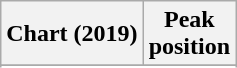<table class="wikitable sortable plainrowheaders" style="text-align:center">
<tr>
<th scope="col">Chart (2019)</th>
<th scope="col">Peak<br>position</th>
</tr>
<tr>
</tr>
<tr>
</tr>
<tr>
</tr>
</table>
